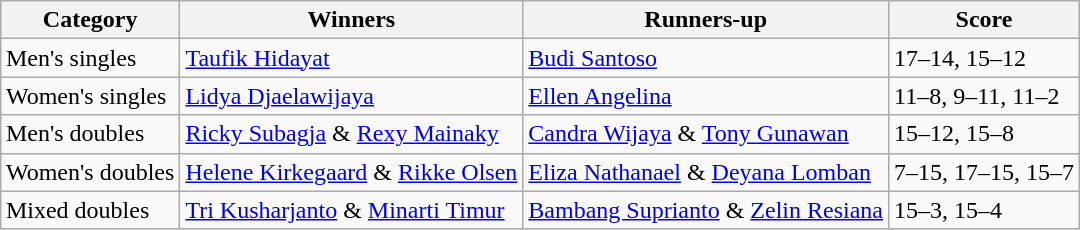<table class=wikitable style="margin:auto;">
<tr>
<th>Category</th>
<th>Winners</th>
<th>Runners-up</th>
<th>Score</th>
</tr>
<tr>
<td>Men's singles</td>
<td> <a href='#'>Taufik Hidayat</a></td>
<td> <a href='#'>Budi Santoso</a></td>
<td>17–14, 15–12</td>
</tr>
<tr>
<td>Women's singles</td>
<td> <a href='#'>Lidya Djaelawijaya</a></td>
<td> <a href='#'>Ellen Angelina</a></td>
<td>11–8, 9–11, 11–2</td>
</tr>
<tr>
<td>Men's doubles</td>
<td> <a href='#'>Ricky Subagja</a> & <a href='#'>Rexy Mainaky</a></td>
<td> <a href='#'>Candra Wijaya</a> & <a href='#'>Tony Gunawan</a></td>
<td>15–12, 15–8</td>
</tr>
<tr>
<td>Women's doubles</td>
<td> <a href='#'>Helene Kirkegaard</a> & <a href='#'>Rikke Olsen</a></td>
<td> <a href='#'>Eliza Nathanael</a> & <a href='#'>Deyana Lomban</a></td>
<td>7–15, 17–15, 15–7</td>
</tr>
<tr>
<td>Mixed doubles</td>
<td> <a href='#'>Tri Kusharjanto</a> & <a href='#'>Minarti Timur</a></td>
<td> <a href='#'>Bambang Suprianto</a> & <a href='#'>Zelin Resiana</a></td>
<td>15–3, 15–4</td>
</tr>
</table>
